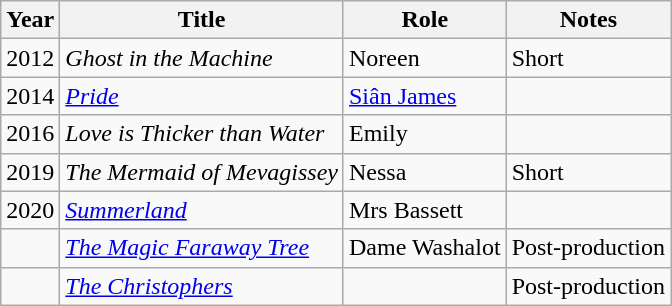<table class="wikitable">
<tr>
<th>Year</th>
<th>Title</th>
<th>Role</th>
<th>Notes</th>
</tr>
<tr>
<td>2012</td>
<td><em>Ghost in the Machine</em></td>
<td>Noreen</td>
<td>Short</td>
</tr>
<tr>
<td>2014</td>
<td><em><a href='#'>Pride</a></em></td>
<td><a href='#'>Siân James</a></td>
<td></td>
</tr>
<tr>
<td>2016</td>
<td><em>Love is Thicker than Water</em></td>
<td>Emily</td>
<td></td>
</tr>
<tr>
<td>2019</td>
<td><em>The Mermaid of Mevagissey</em></td>
<td>Nessa</td>
<td>Short</td>
</tr>
<tr>
<td>2020</td>
<td><em><a href='#'>Summerland</a></em></td>
<td>Mrs Bassett</td>
<td></td>
</tr>
<tr>
<td></td>
<td><em><a href='#'>The Magic Faraway Tree</a></em></td>
<td>Dame Washalot</td>
<td>Post-production</td>
</tr>
<tr>
<td></td>
<td><em><a href='#'>The Christophers</a></em></td>
<td></td>
<td>Post-production</td>
</tr>
</table>
